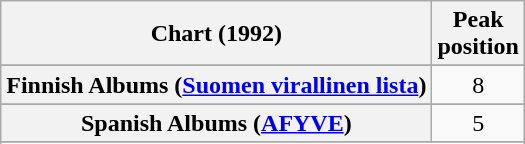<table class="wikitable sortable plainrowheaders" style="text-align:center">
<tr>
<th scope="col">Chart (1992)</th>
<th scope="col">Peak<br> position</th>
</tr>
<tr>
</tr>
<tr>
</tr>
<tr>
</tr>
<tr>
<th scope="row">Finnish Albums (<a href='#'>Suomen virallinen lista</a>)</th>
<td>8</td>
</tr>
<tr>
</tr>
<tr>
</tr>
<tr>
</tr>
<tr>
<th scope="row">Spanish Albums (<a href='#'>AFYVE</a>)</th>
<td align="center">5</td>
</tr>
<tr>
</tr>
<tr>
</tr>
<tr>
</tr>
<tr>
</tr>
<tr>
</tr>
</table>
